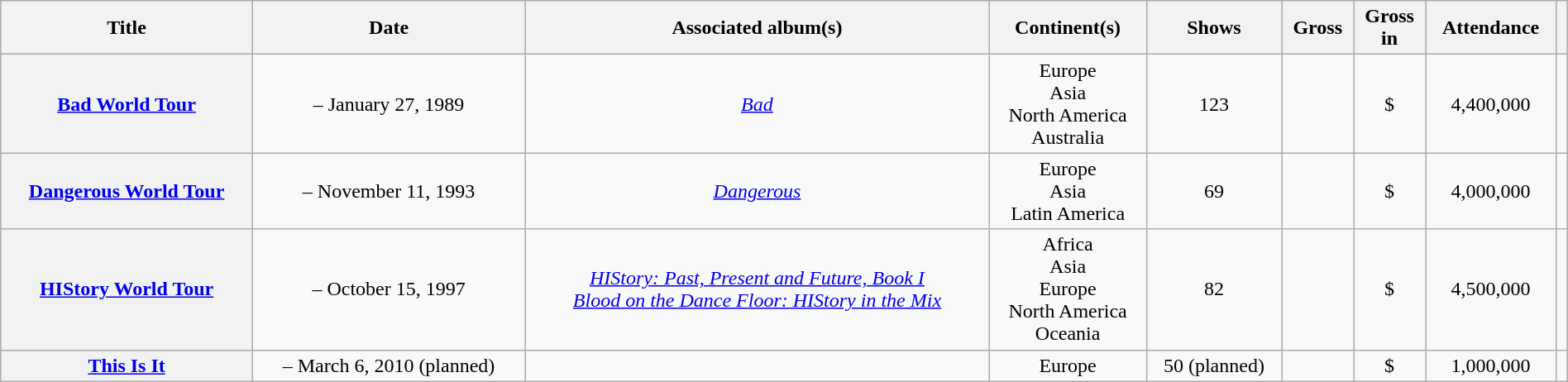<table class="wikitable sortable plainrowheaders" style="text-align:center;" width=100%>
<tr>
<th scope="col">Title</th>
<th scope="col">Date</th>
<th scope="col">Associated album(s)</th>
<th scope="col">Continent(s)</th>
<th scope="col">Shows</th>
<th scope="col">Gross</th>
<th scope="col">Gross <br>in </th>
<th scope="col">Attendance</th>
<th scope="col" class="unsortable"></th>
</tr>
<tr>
<th scope="row"><a href='#'>Bad World Tour</a></th>
<td> – January 27, 1989</td>
<td><em><a href='#'>Bad</a></em></td>
<td> Europe<br>Asia<br>North America<br>Australia</td>
<td>123</td>
<td></td>
<td>$</td>
<td>4,400,000</td>
<td></td>
</tr>
<tr>
<th scope="row"><a href='#'>Dangerous World Tour</a></th>
<td> – November 11, 1993</td>
<td><em><a href='#'>Dangerous</a></em></td>
<td> Europe<br>Asia<br>Latin America</td>
<td>69</td>
<td></td>
<td>$</td>
<td>4,000,000</td>
<td></td>
</tr>
<tr>
<th scope="row"><a href='#'>HIStory World Tour</a></th>
<td> – October 15, 1997</td>
<td><em><a href='#'>HIStory: Past, Present and Future, Book I</a></em><br><em><a href='#'>Blood on the Dance Floor: HIStory in the Mix</a></em></td>
<td> Africa<br>Asia <br>Europe<br>North America<br>Oceania</td>
<td>82</td>
<td></td>
<td>$</td>
<td>4,500,000</td>
<td></td>
</tr>
<tr>
<th scope="row"><a href='#'>This Is It</a></th>
<td> – March 6, 2010 (planned)</td>
<td></td>
<td> Europe</td>
<td>50 (planned)</td>
<td></td>
<td>$</td>
<td>1,000,000</td>
<td></td>
</tr>
</table>
